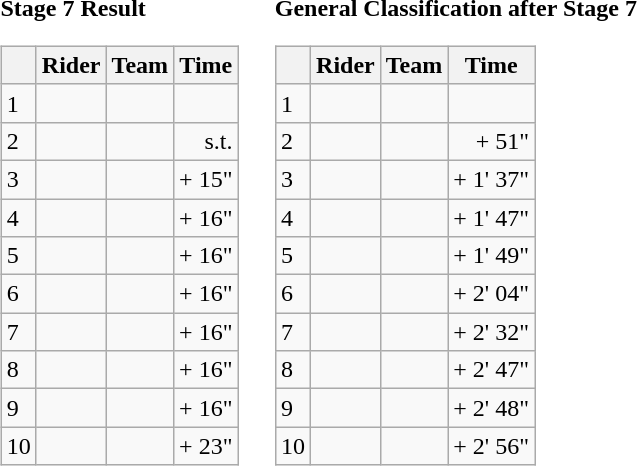<table>
<tr>
<td><strong>Stage 7 Result</strong><br><table class="wikitable">
<tr>
<th></th>
<th>Rider</th>
<th>Team</th>
<th>Time</th>
</tr>
<tr>
<td>1</td>
<td></td>
<td></td>
<td align="right"></td>
</tr>
<tr>
<td>2</td>
<td></td>
<td></td>
<td align="right">s.t.</td>
</tr>
<tr>
<td>3</td>
<td></td>
<td></td>
<td align="right">+ 15"</td>
</tr>
<tr>
<td>4</td>
<td></td>
<td></td>
<td align="right">+ 16"</td>
</tr>
<tr>
<td>5</td>
<td></td>
<td></td>
<td align="right">+ 16"</td>
</tr>
<tr>
<td>6</td>
<td></td>
<td></td>
<td align="right">+ 16"</td>
</tr>
<tr>
<td>7</td>
<td> </td>
<td></td>
<td align="right">+ 16"</td>
</tr>
<tr>
<td>8</td>
<td></td>
<td></td>
<td align="right">+ 16"</td>
</tr>
<tr>
<td>9</td>
<td></td>
<td></td>
<td align="right">+ 16"</td>
</tr>
<tr>
<td>10</td>
<td></td>
<td></td>
<td align="right">+ 23"</td>
</tr>
</table>
</td>
<td></td>
<td><strong>General Classification after Stage 7</strong><br><table class="wikitable">
<tr>
<th></th>
<th>Rider</th>
<th>Team</th>
<th>Time</th>
</tr>
<tr>
<td>1</td>
<td> </td>
<td></td>
<td align="right"></td>
</tr>
<tr>
<td>2</td>
<td></td>
<td></td>
<td align="right">+ 51"</td>
</tr>
<tr>
<td>3</td>
<td></td>
<td></td>
<td align="right">+ 1' 37"</td>
</tr>
<tr>
<td>4</td>
<td></td>
<td></td>
<td align="right">+ 1' 47"</td>
</tr>
<tr>
<td>5</td>
<td></td>
<td></td>
<td align="right">+ 1' 49"</td>
</tr>
<tr>
<td>6</td>
<td></td>
<td></td>
<td align="right">+ 2' 04"</td>
</tr>
<tr>
<td>7</td>
<td></td>
<td></td>
<td align="right">+ 2' 32"</td>
</tr>
<tr>
<td>8</td>
<td></td>
<td></td>
<td align="right">+ 2' 47"</td>
</tr>
<tr>
<td>9</td>
<td> </td>
<td></td>
<td align="right">+ 2' 48"</td>
</tr>
<tr>
<td>10</td>
<td></td>
<td></td>
<td align="right">+ 2' 56"</td>
</tr>
</table>
</td>
</tr>
</table>
